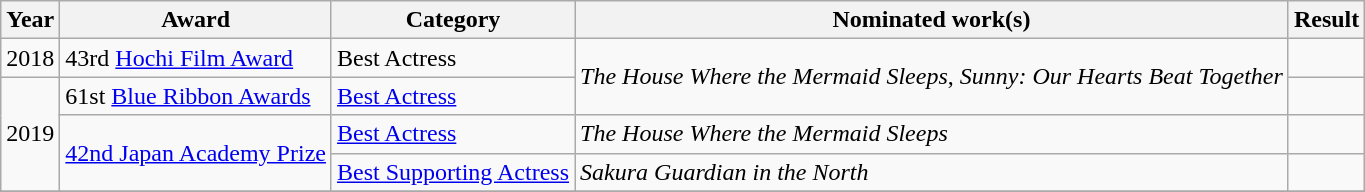<table class="wikitable sortable">
<tr>
<th>Year</th>
<th>Award</th>
<th>Category</th>
<th>Nominated work(s)</th>
<th>Result</th>
</tr>
<tr>
<td>2018</td>
<td>43rd <a href='#'>Hochi Film Award</a></td>
<td>Best Actress</td>
<td rowspan=2><em>The House Where the Mermaid Sleeps</em>, <em>Sunny: Our Hearts Beat Together</em></td>
<td></td>
</tr>
<tr>
<td rowspan=3>2019</td>
<td>61st <a href='#'>Blue Ribbon Awards</a></td>
<td><a href='#'>Best Actress</a></td>
<td></td>
</tr>
<tr>
<td rowspan=2><a href='#'>42nd Japan Academy Prize</a></td>
<td><a href='#'>Best Actress</a></td>
<td><em>The House Where the Mermaid Sleeps</em></td>
<td></td>
</tr>
<tr>
<td><a href='#'>Best Supporting Actress</a></td>
<td><em>Sakura Guardian in the North</em></td>
<td></td>
</tr>
<tr>
</tr>
</table>
